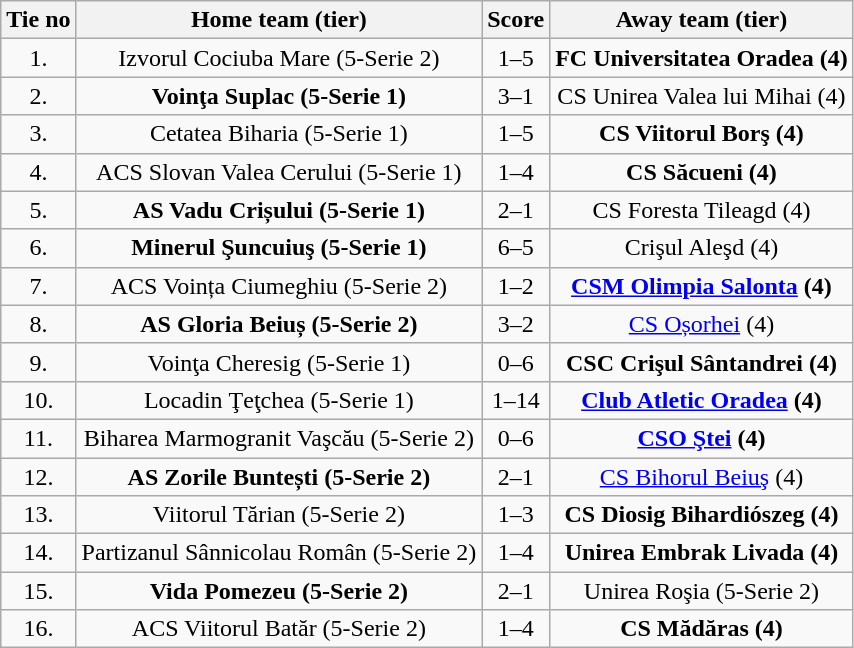<table class="wikitable" style="text-align: center">
<tr>
<th>Tie no</th>
<th>Home team (tier)</th>
<th>Score</th>
<th>Away team (tier)</th>
</tr>
<tr>
<td>1.</td>
<td>Izvorul Cociuba Mare (5-Serie 2)</td>
<td>1–5</td>
<td><strong>FC Universitatea Oradea (4)</strong></td>
</tr>
<tr>
<td>2.</td>
<td><strong>Voinţa Suplac (5-Serie 1)</strong></td>
<td>3–1</td>
<td>CS Unirea Valea lui Mihai (4)</td>
</tr>
<tr>
<td>3.</td>
<td>Cetatea Biharia (5-Serie 1)</td>
<td>1–5</td>
<td><strong>CS Viitorul Borş (4)</strong></td>
</tr>
<tr>
<td>4.</td>
<td>ACS Slovan Valea Cerului (5-Serie 1)</td>
<td>1–4</td>
<td><strong>CS Săcueni (4)</strong></td>
</tr>
<tr>
<td>5.</td>
<td><strong>AS Vadu Crișului (5-Serie 1)</strong></td>
<td>2–1</td>
<td>CS Foresta Tileagd (4)</td>
</tr>
<tr>
<td>6.</td>
<td><strong>Minerul Şuncuiuş (5-Serie 1)</strong></td>
<td>6–5</td>
<td>Crişul Aleşd (4)</td>
</tr>
<tr>
<td>7.</td>
<td>ACS Voința Ciumeghiu (5-Serie 2)</td>
<td>1–2</td>
<td><strong><a href='#'>CSM Olimpia Salonta</a> (4)</strong></td>
</tr>
<tr>
<td>8.</td>
<td><strong>AS Gloria Beiuș (5-Serie 2)</strong></td>
<td>3–2</td>
<td><a href='#'>CS Oșorhei</a> (4)</td>
</tr>
<tr>
<td>9.</td>
<td>Voinţa Cheresig (5-Serie 1)</td>
<td>0–6</td>
<td><strong>CSC Crişul Sântandrei (4)</strong></td>
</tr>
<tr>
<td>10.</td>
<td>Locadin Ţeţchea (5-Serie 1)</td>
<td>1–14</td>
<td><strong><a href='#'>Club Atletic Oradea</a> (4)</strong></td>
</tr>
<tr>
<td>11.</td>
<td>Biharea Marmogranit Vaşcău (5-Serie 2)</td>
<td>0–6</td>
<td><strong><a href='#'>CSO Ştei</a> (4)</strong></td>
</tr>
<tr>
<td>12.</td>
<td><strong>AS Zorile Buntești (5-Serie 2)</strong></td>
<td>2–1</td>
<td><a href='#'>CS Bihorul Beiuş</a> (4)</td>
</tr>
<tr>
<td>13.</td>
<td>Viitorul Tărian (5-Serie 2)</td>
<td>1–3</td>
<td><strong>CS Diosig Bihardiószeg (4)</strong></td>
</tr>
<tr>
<td>14.</td>
<td>Partizanul Sânnicolau Român (5-Serie 2)</td>
<td>1–4</td>
<td><strong>Unirea Embrak Livada (4)</strong></td>
</tr>
<tr>
<td>15.</td>
<td><strong>Vida Pomezeu (5-Serie 2)</strong></td>
<td>2–1</td>
<td>Unirea Roşia (5-Serie 2)</td>
</tr>
<tr>
<td>16.</td>
<td>ACS Viitorul Batăr (5-Serie 2)</td>
<td>1–4</td>
<td><strong>CS Mădăras (4)</strong></td>
</tr>
</table>
